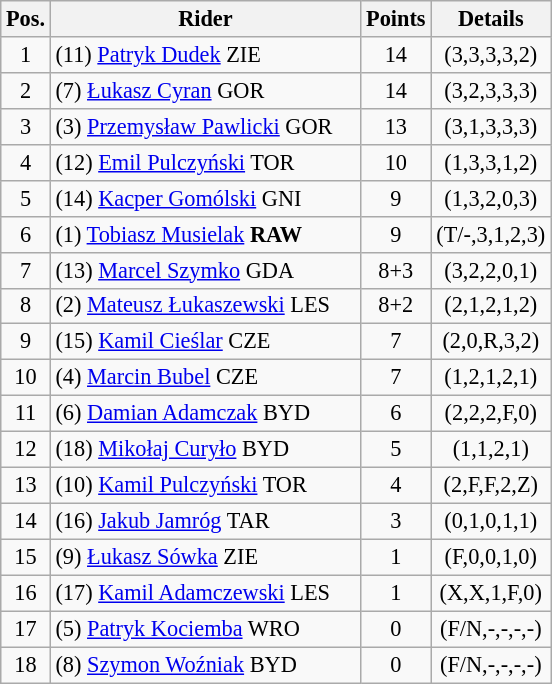<table class=wikitable style="font-size:93%;">
<tr>
<th width=25px>Pos.</th>
<th width=200px>Rider</th>
<th width=40px>Points</th>
<th width=70px>Details</th>
</tr>
<tr align=center >
<td>1</td>
<td align=left>(11) <a href='#'>Patryk Dudek</a> ZIE</td>
<td>14</td>
<td>(3,3,3,3,2)</td>
</tr>
<tr align=center >
<td>2</td>
<td align=left>(7) <a href='#'>Łukasz Cyran</a> GOR</td>
<td>14</td>
<td>(3,2,3,3,3)</td>
</tr>
<tr align=center >
<td>3</td>
<td align=left>(3) <a href='#'>Przemysław Pawlicki</a> GOR</td>
<td>13</td>
<td>(3,1,3,3,3)</td>
</tr>
<tr align=center >
<td>4</td>
<td align=left>(12) <a href='#'>Emil Pulczyński</a> TOR</td>
<td>10</td>
<td>(1,3,3,1,2)</td>
</tr>
<tr align=center >
<td>5</td>
<td align=left>(14) <a href='#'>Kacper Gomólski</a> GNI</td>
<td>9</td>
<td>(1,3,2,0,3)</td>
</tr>
<tr align=center >
<td>6</td>
<td align=left>(1) <a href='#'>Tobiasz Musielak</a> <strong>RAW</strong></td>
<td>9</td>
<td>(T/-,3,1,2,3)</td>
</tr>
<tr align=center >
<td>7</td>
<td align=left>(13) <a href='#'>Marcel Szymko</a> GDA</td>
<td>8+3</td>
<td>(3,2,2,0,1)</td>
</tr>
<tr align=center>
<td>8</td>
<td align=left>(2) <a href='#'>Mateusz Łukaszewski</a> LES</td>
<td>8+2</td>
<td>(2,1,2,1,2)</td>
</tr>
<tr align=center>
<td>9</td>
<td align=left>(15) <a href='#'>Kamil Cieślar</a> CZE</td>
<td>7</td>
<td>(2,0,R,3,2)</td>
</tr>
<tr align=center>
<td>10</td>
<td align=left>(4) <a href='#'>Marcin Bubel</a> CZE</td>
<td>7</td>
<td>(1,2,1,2,1)</td>
</tr>
<tr align=center>
<td>11</td>
<td align=left>(6) <a href='#'>Damian Adamczak</a> BYD</td>
<td>6</td>
<td>(2,2,2,F,0)</td>
</tr>
<tr align=center>
<td>12</td>
<td align=left>(18) <a href='#'>Mikołaj Curyło</a> BYD</td>
<td>5</td>
<td>(1,1,2,1)</td>
</tr>
<tr align=center>
<td>13</td>
<td align=left>(10) <a href='#'>Kamil Pulczyński</a> TOR</td>
<td>4</td>
<td>(2,F,F,2,Z)</td>
</tr>
<tr align=center>
<td>14</td>
<td align=left>(16) <a href='#'>Jakub Jamróg</a> TAR</td>
<td>3</td>
<td>(0,1,0,1,1)</td>
</tr>
<tr align=center>
<td>15</td>
<td align=left>(9) <a href='#'>Łukasz Sówka</a> ZIE</td>
<td>1</td>
<td>(F,0,0,1,0)</td>
</tr>
<tr align=center>
<td>16</td>
<td align=left>(17) <a href='#'>Kamil Adamczewski</a> LES</td>
<td>1</td>
<td>(X,X,1,F,0)</td>
</tr>
<tr align=center>
<td>17</td>
<td align=left>(5) <a href='#'>Patryk Kociemba</a> WRO</td>
<td>0</td>
<td>(F/N,-,-,-,-)</td>
</tr>
<tr align=center>
<td>18</td>
<td align=left>(8) <a href='#'>Szymon Woźniak</a> BYD</td>
<td>0</td>
<td>(F/N,-,-,-,-)</td>
</tr>
</table>
